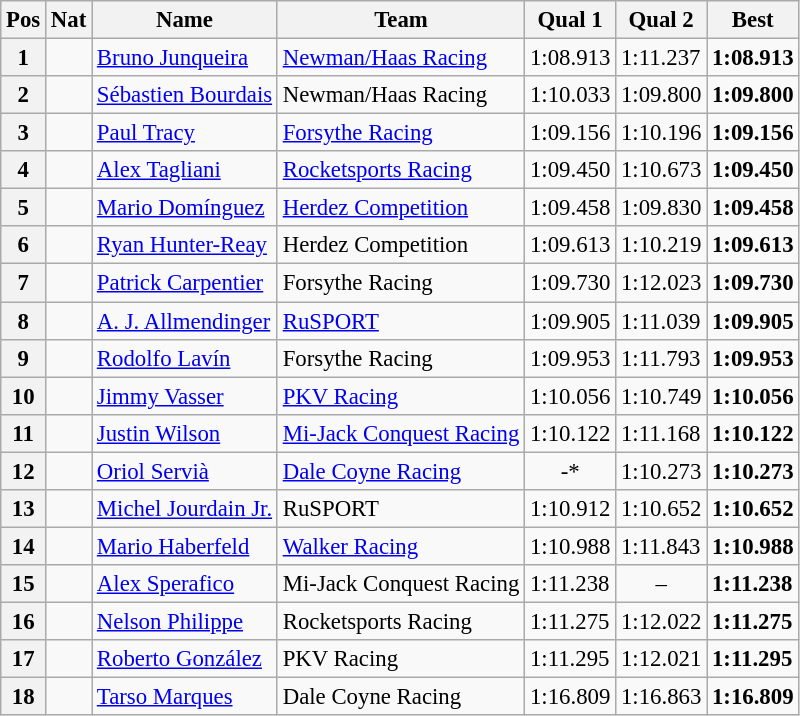<table class="wikitable" style="font-size: 95%;">
<tr>
<th>Pos</th>
<th>Nat</th>
<th>Name</th>
<th>Team</th>
<th>Qual 1</th>
<th>Qual 2</th>
<th>Best</th>
</tr>
<tr>
<th>1</th>
<td></td>
<td><a href='#'>Bruno Junqueira</a></td>
<td><a href='#'>Newman/Haas Racing</a></td>
<td>1:08.913</td>
<td>1:11.237</td>
<td><strong>1:08.913</strong></td>
</tr>
<tr>
<th>2</th>
<td></td>
<td><a href='#'>Sébastien Bourdais</a></td>
<td>Newman/Haas Racing</td>
<td>1:10.033</td>
<td>1:09.800</td>
<td><strong>1:09.800</strong></td>
</tr>
<tr>
<th>3</th>
<td></td>
<td><a href='#'>Paul Tracy</a></td>
<td><a href='#'>Forsythe Racing</a></td>
<td>1:09.156</td>
<td>1:10.196</td>
<td><strong>1:09.156</strong></td>
</tr>
<tr>
<th>4</th>
<td></td>
<td><a href='#'>Alex Tagliani</a></td>
<td><a href='#'>Rocketsports Racing</a></td>
<td>1:09.450</td>
<td>1:10.673</td>
<td><strong>1:09.450</strong></td>
</tr>
<tr>
<th>5</th>
<td></td>
<td><a href='#'>Mario Domínguez</a></td>
<td><a href='#'>Herdez Competition</a></td>
<td>1:09.458</td>
<td>1:09.830</td>
<td><strong>1:09.458</strong></td>
</tr>
<tr>
<th>6</th>
<td></td>
<td><a href='#'>Ryan Hunter-Reay</a></td>
<td>Herdez Competition</td>
<td>1:09.613</td>
<td>1:10.219</td>
<td><strong>1:09.613</strong></td>
</tr>
<tr>
<th>7</th>
<td></td>
<td><a href='#'>Patrick Carpentier</a></td>
<td>Forsythe Racing</td>
<td>1:09.730</td>
<td>1:12.023</td>
<td><strong>1:09.730</strong></td>
</tr>
<tr>
<th>8</th>
<td></td>
<td><a href='#'>A. J. Allmendinger</a></td>
<td><a href='#'>RuSPORT</a></td>
<td>1:09.905</td>
<td>1:11.039</td>
<td><strong>1:09.905</strong></td>
</tr>
<tr>
<th>9</th>
<td></td>
<td><a href='#'>Rodolfo Lavín</a></td>
<td>Forsythe Racing</td>
<td>1:09.953</td>
<td>1:11.793</td>
<td><strong>1:09.953</strong></td>
</tr>
<tr>
<th>10</th>
<td></td>
<td><a href='#'>Jimmy Vasser</a></td>
<td><a href='#'>PKV Racing</a></td>
<td>1:10.056</td>
<td>1:10.749</td>
<td><strong>1:10.056</strong></td>
</tr>
<tr>
<th>11</th>
<td></td>
<td><a href='#'>Justin Wilson</a></td>
<td><a href='#'>Mi-Jack Conquest Racing</a></td>
<td>1:10.122</td>
<td>1:11.168</td>
<td><strong>1:10.122</strong></td>
</tr>
<tr>
<th>12</th>
<td></td>
<td><a href='#'>Oriol Servià</a></td>
<td><a href='#'>Dale Coyne Racing</a></td>
<td align="center">-*</td>
<td>1:10.273</td>
<td><strong>1:10.273</strong></td>
</tr>
<tr>
<th>13</th>
<td></td>
<td><a href='#'>Michel Jourdain Jr.</a></td>
<td>RuSPORT</td>
<td>1:10.912</td>
<td>1:10.652</td>
<td><strong>1:10.652</strong></td>
</tr>
<tr>
<th>14</th>
<td></td>
<td><a href='#'>Mario Haberfeld</a></td>
<td><a href='#'>Walker Racing</a></td>
<td>1:10.988</td>
<td>1:11.843</td>
<td><strong>1:10.988</strong></td>
</tr>
<tr>
<th>15</th>
<td></td>
<td><a href='#'>Alex Sperafico</a></td>
<td>Mi-Jack Conquest Racing</td>
<td>1:11.238</td>
<td align="center">–</td>
<td><strong>1:11.238</strong></td>
</tr>
<tr>
<th>16</th>
<td></td>
<td><a href='#'>Nelson Philippe</a></td>
<td>Rocketsports Racing</td>
<td>1:11.275</td>
<td>1:12.022</td>
<td><strong>1:11.275</strong></td>
</tr>
<tr>
<th>17</th>
<td></td>
<td><a href='#'>Roberto González</a></td>
<td>PKV Racing</td>
<td>1:11.295</td>
<td>1:12.021</td>
<td><strong>1:11.295</strong></td>
</tr>
<tr>
<th>18</th>
<td></td>
<td><a href='#'>Tarso Marques</a></td>
<td>Dale Coyne Racing</td>
<td>1:16.809</td>
<td>1:16.863</td>
<td><strong>1:16.809</strong></td>
</tr>
</table>
